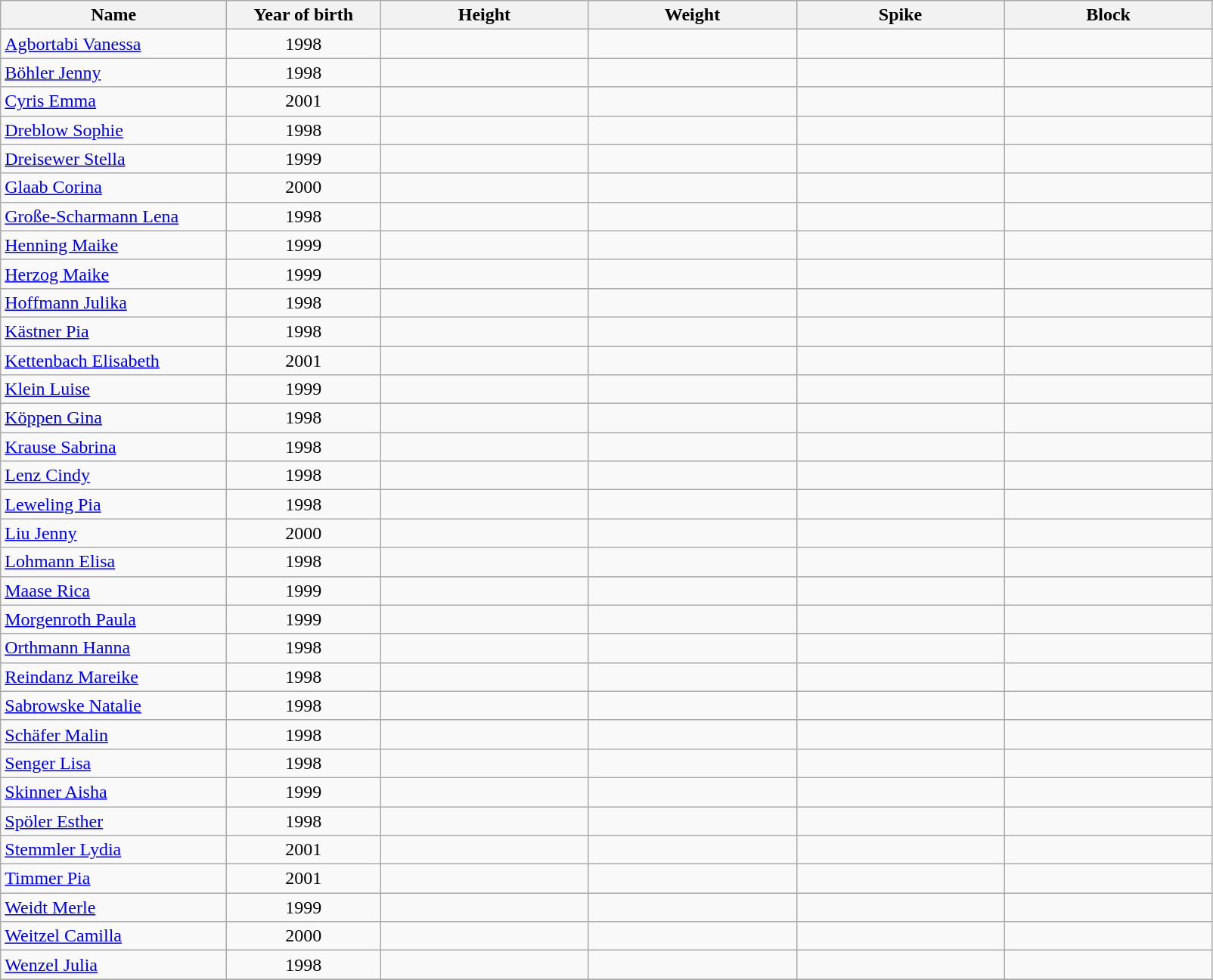<table class="wikitable sortable" style="text-align:center;">
<tr>
<th style="width:12em">Name</th>
<th style="width:8em">Year of birth</th>
<th style="width:11em">Height</th>
<th style="width:11em">Weight</th>
<th style="width:11em">Spike</th>
<th style="width:11em">Block</th>
</tr>
<tr>
<td align=left><a href='#'>Agbortabi Vanessa</a></td>
<td align=center>1998</td>
<td></td>
<td></td>
<td></td>
<td></td>
</tr>
<tr>
<td align=left><a href='#'>Böhler Jenny</a></td>
<td align=center>1998</td>
<td></td>
<td></td>
<td></td>
<td></td>
</tr>
<tr>
<td align=left><a href='#'>Cyris Emma</a></td>
<td align=center>2001</td>
<td></td>
<td></td>
<td></td>
<td></td>
</tr>
<tr>
<td align=left><a href='#'>Dreblow Sophie</a></td>
<td align=center>1998</td>
<td></td>
<td></td>
<td></td>
<td></td>
</tr>
<tr>
<td align=left><a href='#'>Dreisewer Stella</a></td>
<td align=center>1999</td>
<td></td>
<td></td>
<td></td>
<td></td>
</tr>
<tr>
<td align=left><a href='#'>Glaab Corina</a></td>
<td align=center>2000</td>
<td></td>
<td></td>
<td></td>
<td></td>
</tr>
<tr>
<td align=left><a href='#'>Große-Scharmann Lena</a></td>
<td align=center>1998</td>
<td></td>
<td></td>
<td></td>
<td></td>
</tr>
<tr>
<td align=left><a href='#'>Henning Maike</a></td>
<td align=center>1999</td>
<td></td>
<td></td>
<td></td>
<td></td>
</tr>
<tr>
<td align=left><a href='#'>Herzog Maike</a></td>
<td align=center>1999</td>
<td></td>
<td></td>
<td></td>
<td></td>
</tr>
<tr>
<td align=left><a href='#'>Hoffmann Julika</a></td>
<td align=center>1998</td>
<td></td>
<td></td>
<td></td>
<td></td>
</tr>
<tr>
<td align=left><a href='#'>Kästner Pia</a></td>
<td align=center>1998</td>
<td></td>
<td></td>
<td></td>
<td></td>
</tr>
<tr>
<td align=left><a href='#'>Kettenbach Elisabeth</a></td>
<td align=center>2001</td>
<td></td>
<td></td>
<td></td>
<td></td>
</tr>
<tr>
<td align=left><a href='#'>Klein Luise</a></td>
<td align=center>1999</td>
<td></td>
<td></td>
<td></td>
<td></td>
</tr>
<tr>
<td align=left><a href='#'>Köppen Gina</a></td>
<td align=center>1998</td>
<td></td>
<td></td>
<td></td>
<td></td>
</tr>
<tr>
<td align=left><a href='#'>Krause Sabrina</a></td>
<td align=center>1998</td>
<td></td>
<td></td>
<td></td>
<td></td>
</tr>
<tr>
<td align=left><a href='#'>Lenz Cindy</a></td>
<td align=center>1998</td>
<td></td>
<td></td>
<td></td>
<td></td>
</tr>
<tr>
<td align=left><a href='#'>Leweling Pia</a></td>
<td align=center>1998</td>
<td></td>
<td></td>
<td></td>
<td></td>
</tr>
<tr>
<td align=left><a href='#'>Liu Jenny</a></td>
<td align=center>2000</td>
<td></td>
<td></td>
<td></td>
<td></td>
</tr>
<tr>
<td align=left><a href='#'>Lohmann Elisa</a></td>
<td align=center>1998</td>
<td></td>
<td></td>
<td></td>
<td></td>
</tr>
<tr>
<td align=left><a href='#'>Maase Rica</a></td>
<td align=center>1999</td>
<td></td>
<td></td>
<td></td>
<td></td>
</tr>
<tr>
<td align=left><a href='#'>Morgenroth Paula</a></td>
<td align=center>1999</td>
<td></td>
<td></td>
<td></td>
<td></td>
</tr>
<tr>
<td align=left><a href='#'>Orthmann Hanna</a></td>
<td align=center>1998</td>
<td></td>
<td></td>
<td></td>
<td></td>
</tr>
<tr>
<td align=left><a href='#'>Reindanz Mareike</a></td>
<td align=center>1998</td>
<td></td>
<td></td>
<td></td>
<td></td>
</tr>
<tr>
<td align=left><a href='#'>Sabrowske Natalie</a></td>
<td align=center>1998</td>
<td></td>
<td></td>
<td></td>
<td></td>
</tr>
<tr>
<td align=left><a href='#'>Schäfer Malin</a></td>
<td align=center>1998</td>
<td></td>
<td></td>
<td></td>
<td></td>
</tr>
<tr>
<td align=left><a href='#'>Senger Lisa</a></td>
<td align=center>1998</td>
<td></td>
<td></td>
<td></td>
<td></td>
</tr>
<tr>
<td align=left><a href='#'>Skinner Aisha</a></td>
<td align=center>1999</td>
<td></td>
<td></td>
<td></td>
<td></td>
</tr>
<tr>
<td align=left><a href='#'>Spöler Esther</a></td>
<td align=center>1998</td>
<td></td>
<td></td>
<td></td>
<td></td>
</tr>
<tr>
<td align=left><a href='#'>Stemmler Lydia</a></td>
<td align=center>2001</td>
<td></td>
<td></td>
<td></td>
<td></td>
</tr>
<tr>
<td align=left><a href='#'>Timmer Pia</a></td>
<td align=center>2001</td>
<td></td>
<td></td>
<td></td>
<td></td>
</tr>
<tr>
<td align=left><a href='#'>Weidt Merle</a></td>
<td align=center>1999</td>
<td></td>
<td></td>
<td></td>
<td></td>
</tr>
<tr>
<td align=left><a href='#'>Weitzel Camilla</a></td>
<td align=center>2000</td>
<td></td>
<td></td>
<td></td>
<td></td>
</tr>
<tr>
<td align=left><a href='#'>Wenzel Julia</a></td>
<td align=center>1998</td>
<td></td>
<td></td>
<td></td>
<td></td>
</tr>
<tr>
</tr>
</table>
